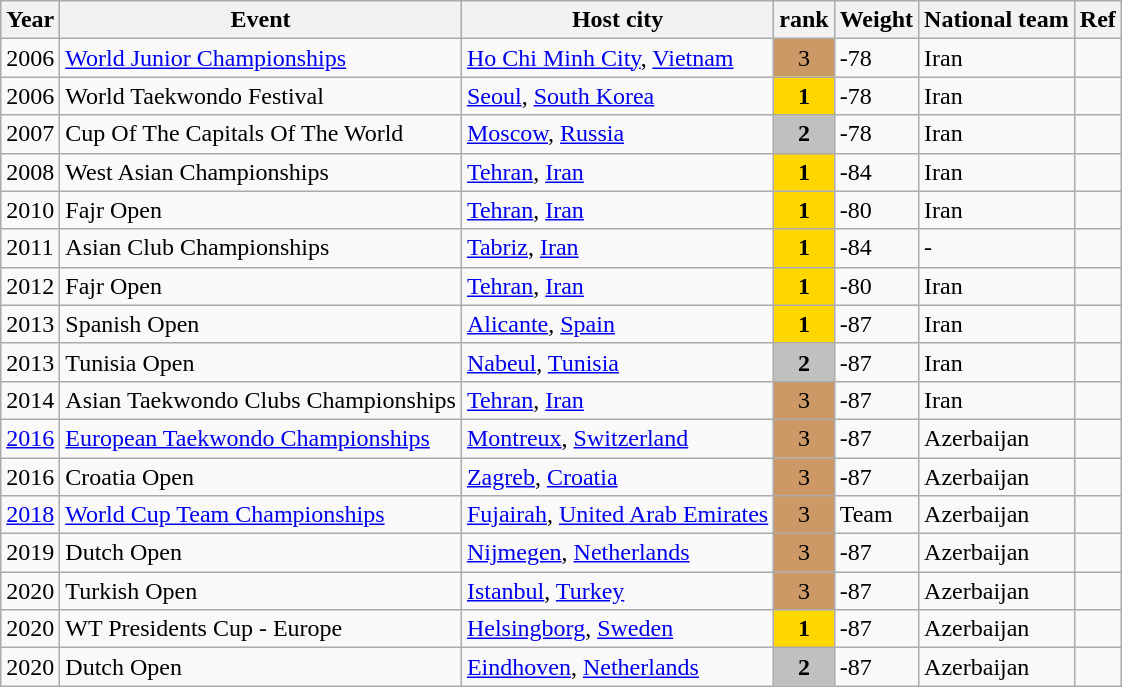<table class="wikitable">
<tr>
<th>Year</th>
<th>Event</th>
<th>Host city</th>
<th>rank</th>
<th>Weight</th>
<th>National team</th>
<th>Ref</th>
</tr>
<tr>
<td>2006</td>
<td><a href='#'>World Junior Championships</a></td>
<td> <a href='#'>Ho Chi Minh City</a>, <a href='#'>Vietnam</a></td>
<td style="background-color: #c96; text-align:center">3</td>
<td>-78</td>
<td> Iran</td>
<td></td>
</tr>
<tr>
<td>2006</td>
<td>World Taekwondo Festival</td>
<td> <a href='#'>Seoul</a>, <a href='#'>South Korea</a></td>
<td style="background-color: gold;text-align:center"><strong>1</strong></td>
<td>-78</td>
<td> Iran</td>
<td></td>
</tr>
<tr>
<td>2007</td>
<td>Cup Of The Capitals Of The World</td>
<td> <a href='#'>Moscow</a>, <a href='#'>Russia</a></td>
<td style="background-color: silver; text-align:center"><strong>2</strong></td>
<td>-78</td>
<td> Iran</td>
<td></td>
</tr>
<tr>
<td>2008</td>
<td>West Asian Championships</td>
<td> <a href='#'>Tehran</a>, <a href='#'>Iran</a></td>
<td style="background-color: gold;text-align:center"><strong>1</strong></td>
<td>-84</td>
<td> Iran</td>
<td></td>
</tr>
<tr>
<td>2010</td>
<td>Fajr Open</td>
<td> <a href='#'>Tehran</a>, <a href='#'>Iran</a></td>
<td style="background-color: gold;text-align:center"><strong>1</strong></td>
<td>-80</td>
<td> Iran</td>
<td></td>
</tr>
<tr>
<td>2011</td>
<td>Asian Club Championships</td>
<td> <a href='#'>Tabriz</a>, <a href='#'>Iran</a></td>
<td style="background-color: gold;text-align:center"><strong>1</strong></td>
<td>-84</td>
<td>-</td>
<td></td>
</tr>
<tr>
<td>2012</td>
<td>Fajr Open</td>
<td> <a href='#'>Tehran</a>, <a href='#'>Iran</a></td>
<td style="background-color: gold;text-align:center"><strong>1</strong></td>
<td>-80</td>
<td> Iran</td>
<td></td>
</tr>
<tr>
<td>2013</td>
<td>Spanish Open</td>
<td> <a href='#'>Alicante</a>, <a href='#'>Spain</a></td>
<td style="background-color: gold;text-align:center"><strong>1</strong></td>
<td>-87</td>
<td> Iran</td>
<td></td>
</tr>
<tr>
<td>2013</td>
<td>Tunisia Open</td>
<td> <a href='#'>Nabeul</a>, <a href='#'>Tunisia</a></td>
<td style="background-color: silver; text-align:center"><strong>2</strong></td>
<td>-87</td>
<td> Iran</td>
<td></td>
</tr>
<tr>
<td>2014</td>
<td>Asian Taekwondo Clubs Championships</td>
<td> <a href='#'>Tehran</a>, <a href='#'>Iran</a></td>
<td style="background-color: #c96; text-align:center">3</td>
<td>-87</td>
<td> Iran</td>
<td></td>
</tr>
<tr>
<td><a href='#'>2016</a></td>
<td><a href='#'>European Taekwondo Championships</a></td>
<td> <a href='#'>Montreux</a>, <a href='#'>Switzerland</a></td>
<td style="background-color: #c96; text-align:center">3</td>
<td>-87</td>
<td> Azerbaijan</td>
<td></td>
</tr>
<tr>
<td>2016</td>
<td>Croatia Open</td>
<td> <a href='#'>Zagreb</a>, <a href='#'>Croatia</a></td>
<td style="background-color: #c96; text-align:center">3</td>
<td>-87</td>
<td> Azerbaijan</td>
<td></td>
</tr>
<tr>
<td><a href='#'>2018</a></td>
<td><a href='#'>World Cup Team Championships</a></td>
<td> <a href='#'>Fujairah</a>, <a href='#'>United Arab Emirates</a></td>
<td style="background-color: #c96; text-align:center">3</td>
<td>Team</td>
<td> Azerbaijan</td>
<td></td>
</tr>
<tr>
<td>2019</td>
<td>Dutch Open</td>
<td> <a href='#'>Nijmegen</a>, <a href='#'>Netherlands</a></td>
<td style="background-color: #c96; text-align:center">3</td>
<td>-87</td>
<td> Azerbaijan</td>
<td></td>
</tr>
<tr>
<td>2020</td>
<td>Turkish Open</td>
<td> <a href='#'>Istanbul</a>, <a href='#'>Turkey</a></td>
<td style="background-color: #c96; text-align:center">3</td>
<td>-87</td>
<td> Azerbaijan</td>
<td></td>
</tr>
<tr>
<td>2020</td>
<td>WT Presidents Cup - Europe</td>
<td> <a href='#'>Helsingborg</a>, <a href='#'>Sweden</a></td>
<td style="background-color: gold;text-align:center"><strong>1</strong></td>
<td>-87</td>
<td> Azerbaijan</td>
<td></td>
</tr>
<tr>
<td>2020</td>
<td>Dutch Open</td>
<td> <a href='#'>Eindhoven</a>, <a href='#'>Netherlands</a></td>
<td style="background-color: silver; text-align:center"><strong>2</strong></td>
<td>-87</td>
<td> Azerbaijan</td>
<td></td>
</tr>
</table>
